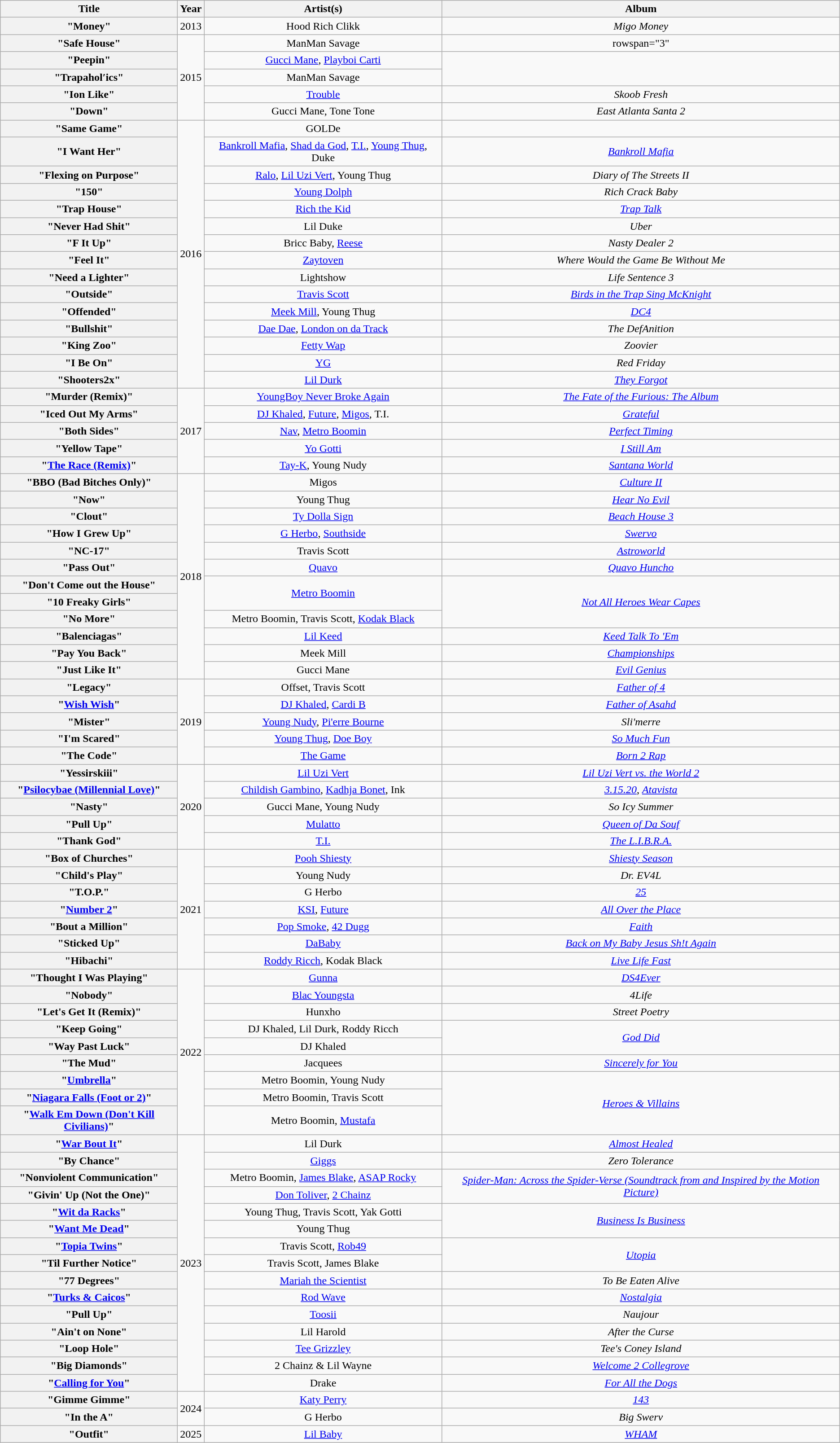<table class="wikitable plainrowheaders" style="text-align:center;">
<tr>
<th scope="col" style="width:16em;">Title</th>
<th scope="col">Year</th>
<th scope="col">Artist(s)</th>
<th scope="col">Album</th>
</tr>
<tr>
<th scope="row">"Money"</th>
<td>2013</td>
<td>Hood Rich Clikk</td>
<td><em>Migo Money</em></td>
</tr>
<tr>
<th scope="row">"Safe House"</th>
<td rowspan="5">2015</td>
<td>ManMan Savage</td>
<td>rowspan="3"  </td>
</tr>
<tr>
<th scope="row">"Peepin"</th>
<td><a href='#'>Gucci Mane</a>, <a href='#'>Playboi Carti</a></td>
</tr>
<tr>
<th scope="row">"Trapahol′ics"</th>
<td>ManMan Savage</td>
</tr>
<tr>
<th scope="row">"Ion Like"</th>
<td><a href='#'>Trouble</a></td>
<td><em>Skoob Fresh</em></td>
</tr>
<tr>
<th scope="row">"Down"</th>
<td>Gucci Mane, Tone Tone</td>
<td><em>East Atlanta Santa 2</em></td>
</tr>
<tr>
<th scope="row">"Same Game"</th>
<td rowspan="15">2016</td>
<td>GOLDe</td>
<td></td>
</tr>
<tr>
<th scope="row">"I Want Her"</th>
<td><a href='#'>Bankroll Mafia</a>, <a href='#'>Shad da God</a>, <a href='#'>T.I.</a>, <a href='#'>Young Thug</a>, Duke</td>
<td><em><a href='#'>Bankroll Mafia</a></em></td>
</tr>
<tr>
<th scope="row">"Flexing on Purpose"</th>
<td><a href='#'>Ralo</a>, <a href='#'>Lil Uzi Vert</a>, Young Thug</td>
<td><em>Diary of The Streets II</em></td>
</tr>
<tr>
<th scope="row">"150"</th>
<td><a href='#'>Young Dolph</a></td>
<td><em>Rich Crack Baby</em></td>
</tr>
<tr>
<th scope="row">"Trap House"</th>
<td><a href='#'>Rich the Kid</a></td>
<td><em><a href='#'>Trap Talk</a></em></td>
</tr>
<tr>
<th scope="row">"Never Had Shit"</th>
<td>Lil Duke</td>
<td><em>Uber</em></td>
</tr>
<tr>
<th scope="row">"F It Up"</th>
<td>Bricc Baby, <a href='#'>Reese</a></td>
<td><em>Nasty Dealer 2</em></td>
</tr>
<tr>
<th scope="row">"Feel It"</th>
<td><a href='#'>Zaytoven</a></td>
<td><em>Where Would the Game Be Without Me</em></td>
</tr>
<tr>
<th scope="row">"Need a Lighter"</th>
<td>Lightshow</td>
<td><em>Life Sentence 3</em></td>
</tr>
<tr>
<th scope="row">"Outside"</th>
<td><a href='#'>Travis Scott</a></td>
<td><em><a href='#'>Birds in the Trap Sing McKnight</a></em></td>
</tr>
<tr>
<th scope="row">"Offended"</th>
<td><a href='#'>Meek Mill</a>, Young Thug</td>
<td><em><a href='#'>DC4</a></em></td>
</tr>
<tr>
<th scope="row">"Bullshit"</th>
<td><a href='#'>Dae Dae</a>, <a href='#'>London on da Track</a></td>
<td><em>The DefAnition</em></td>
</tr>
<tr>
<th scope="row">"King Zoo"</th>
<td><a href='#'>Fetty Wap</a></td>
<td><em>Zoovier</em></td>
</tr>
<tr>
<th scope="row">"I Be On"</th>
<td><a href='#'>YG</a></td>
<td><em>Red Friday</em></td>
</tr>
<tr>
<th scope="row">"Shooters2x"</th>
<td><a href='#'>Lil Durk</a></td>
<td><em><a href='#'>They Forgot</a></em></td>
</tr>
<tr>
<th scope="row">"Murder (Remix)"</th>
<td rowspan="5">2017</td>
<td><a href='#'>YoungBoy Never Broke Again</a></td>
<td><em><a href='#'>The Fate of the Furious: The Album</a></em></td>
</tr>
<tr>
<th scope="row">"Iced Out My Arms"</th>
<td><a href='#'>DJ Khaled</a>, <a href='#'>Future</a>, <a href='#'>Migos</a>, T.I.</td>
<td><em><a href='#'>Grateful</a></em></td>
</tr>
<tr>
<th scope="row">"Both Sides"</th>
<td><a href='#'>Nav</a>, <a href='#'>Metro Boomin</a></td>
<td><em><a href='#'>Perfect Timing</a></em></td>
</tr>
<tr>
<th scope="row">"Yellow Tape"</th>
<td><a href='#'>Yo Gotti</a></td>
<td><em><a href='#'>I Still Am</a></em></td>
</tr>
<tr>
<th scope="row">"<a href='#'>The Race (Remix)</a>"</th>
<td><a href='#'>Tay-K</a>, Young Nudy</td>
<td><em><a href='#'>Santana World</a></em></td>
</tr>
<tr>
<th scope="row">"BBO (Bad Bitches Only)"</th>
<td rowspan="12">2018</td>
<td>Migos</td>
<td><em><a href='#'>Culture II</a></em></td>
</tr>
<tr>
<th scope="row">"Now"</th>
<td>Young Thug</td>
<td><em><a href='#'>Hear No Evil</a></em></td>
</tr>
<tr>
<th scope="row">"Clout"</th>
<td><a href='#'>Ty Dolla Sign</a></td>
<td><em><a href='#'>Beach House 3</a></em></td>
</tr>
<tr>
<th scope="row">"How I Grew Up"</th>
<td><a href='#'>G Herbo</a>, <a href='#'>Southside</a></td>
<td><em><a href='#'>Swervo</a></em></td>
</tr>
<tr>
<th scope="row">"NC-17"</th>
<td>Travis Scott</td>
<td><em><a href='#'>Astroworld</a></em></td>
</tr>
<tr>
<th scope="row">"Pass Out"</th>
<td><a href='#'>Quavo</a></td>
<td><em><a href='#'>Quavo Huncho</a></em></td>
</tr>
<tr>
<th scope="row">"Don't Come out the House"</th>
<td rowspan="2"><a href='#'>Metro Boomin</a></td>
<td rowspan="3"><em><a href='#'>Not All Heroes Wear Capes</a></em></td>
</tr>
<tr>
<th scope="row">"10 Freaky Girls"</th>
</tr>
<tr>
<th scope="row">"No More"</th>
<td>Metro Boomin, Travis Scott, <a href='#'>Kodak Black</a></td>
</tr>
<tr>
<th scope="row">"Balenciagas"</th>
<td><a href='#'>Lil Keed</a></td>
<td><em><a href='#'>Keed Talk To 'Em</a></em></td>
</tr>
<tr>
<th scope="row">"Pay You Back"</th>
<td>Meek Mill</td>
<td><em><a href='#'>Championships</a></em></td>
</tr>
<tr>
<th scope="row">"Just Like It"</th>
<td>Gucci Mane</td>
<td><em><a href='#'>Evil Genius</a></em></td>
</tr>
<tr>
<th scope="row">"Legacy"</th>
<td rowspan="5">2019</td>
<td>Offset, Travis Scott</td>
<td><em><a href='#'>Father of 4</a></em></td>
</tr>
<tr>
<th scope="row">"<a href='#'>Wish Wish</a>"</th>
<td><a href='#'>DJ Khaled</a>, <a href='#'>Cardi B</a></td>
<td><em><a href='#'>Father of Asahd</a></em></td>
</tr>
<tr>
<th scope="row">"Mister"</th>
<td><a href='#'>Young Nudy</a>, <a href='#'>Pi'erre Bourne</a></td>
<td><em>Sli'merre</em></td>
</tr>
<tr>
<th scope="row">"I'm Scared"</th>
<td><a href='#'>Young Thug</a>, <a href='#'>Doe Boy</a></td>
<td><em><a href='#'>So Much Fun</a></em></td>
</tr>
<tr>
<th scope="row">"The Code"</th>
<td><a href='#'>The Game</a></td>
<td><em><a href='#'>Born 2 Rap</a></em></td>
</tr>
<tr>
<th scope="row">"Yessirskiii"</th>
<td rowspan="5">2020</td>
<td><a href='#'>Lil Uzi Vert</a></td>
<td><em><a href='#'>Lil Uzi Vert vs. the World 2</a></em></td>
</tr>
<tr>
<th scope="row">"<a href='#'>Psilocybae (Millennial Love)</a>"</th>
<td><a href='#'>Childish Gambino</a>, <a href='#'>Kadhja Bonet</a>, Ink</td>
<td><em><a href='#'>3.15.20</a></em>, <em><a href='#'>Atavista</a></em></td>
</tr>
<tr>
<th scope="row">"Nasty"</th>
<td>Gucci Mane, Young Nudy</td>
<td><em>So Icy Summer</em></td>
</tr>
<tr>
<th scope="row">"Pull Up"</th>
<td><a href='#'>Mulatto</a></td>
<td><em><a href='#'>Queen of Da Souf</a></em></td>
</tr>
<tr>
<th scope="row">"Thank God"</th>
<td><a href='#'>T.I.</a></td>
<td><em><a href='#'>The L.I.B.R.A.</a></em></td>
</tr>
<tr>
<th scope="row">"Box of Churches"</th>
<td rowspan="7">2021</td>
<td><a href='#'>Pooh Shiesty</a></td>
<td><em><a href='#'>Shiesty Season</a></em></td>
</tr>
<tr>
<th scope="row">"Child's Play"</th>
<td>Young Nudy</td>
<td><em>Dr. EV4L</em></td>
</tr>
<tr>
<th scope="row">"T.O.P."</th>
<td>G Herbo</td>
<td><em><a href='#'>25</a></em></td>
</tr>
<tr>
<th scope="row">"<a href='#'>Number 2</a>"</th>
<td><a href='#'>KSI</a>, <a href='#'>Future</a></td>
<td><a href='#'><em>All Over the Place</em></a></td>
</tr>
<tr>
<th scope="row">"Bout a Million"</th>
<td><a href='#'>Pop Smoke</a>, <a href='#'>42 Dugg</a></td>
<td><em><a href='#'>Faith</a></em></td>
</tr>
<tr>
<th scope="row">"Sticked Up"</th>
<td><a href='#'>DaBaby</a></td>
<td><em><a href='#'>Back on My Baby Jesus Sh!t Again</a></em></td>
</tr>
<tr>
<th scope="row">"Hibachi"</th>
<td><a href='#'>Roddy Ricch</a>, Kodak Black</td>
<td><em><a href='#'>Live Life Fast</a></em></td>
</tr>
<tr>
<th scope="row">"Thought I Was Playing"</th>
<td rowspan="9">2022</td>
<td><a href='#'>Gunna</a></td>
<td><em><a href='#'>DS4Ever</a></em></td>
</tr>
<tr>
<th scope="row">"Nobody"</th>
<td><a href='#'>Blac Youngsta</a></td>
<td><em>4Life</em></td>
</tr>
<tr>
<th scope="row">"Let's Get It (Remix)"</th>
<td>Hunxho</td>
<td><em>Street Poetry</em></td>
</tr>
<tr>
<th scope="row">"Keep Going"</th>
<td>DJ Khaled, Lil Durk, Roddy Ricch</td>
<td rowspan="2"><em><a href='#'>God Did</a></em></td>
</tr>
<tr>
<th scope="row">"Way Past Luck"</th>
<td>DJ Khaled</td>
</tr>
<tr>
<th scope="row">"The Mud"</th>
<td>Jacquees</td>
<td><em><a href='#'>Sincerely for You</a></em></td>
</tr>
<tr>
<th scope="row">"<a href='#'>Umbrella</a>"</th>
<td>Metro Boomin, Young Nudy</td>
<td rowspan="3"><em><a href='#'>Heroes & Villains</a></em></td>
</tr>
<tr>
<th scope="row">"<a href='#'>Niagara Falls (Foot or 2)</a>"</th>
<td>Metro Boomin, Travis Scott</td>
</tr>
<tr>
<th scope="row">"<a href='#'>Walk Em Down (Don't Kill Civilians)</a>"</th>
<td>Metro Boomin, <a href='#'>Mustafa</a></td>
</tr>
<tr>
<th scope="row">"<a href='#'>War Bout It</a>"</th>
<td rowspan="15">2023</td>
<td>Lil Durk</td>
<td><em><a href='#'>Almost Healed</a></em></td>
</tr>
<tr>
<th scope="row">"By Chance"</th>
<td><a href='#'>Giggs</a></td>
<td><em>Zero Tolerance</em></td>
</tr>
<tr>
<th scope="row">"Nonviolent Communication"</th>
<td>Metro Boomin, <a href='#'>James Blake</a>, <a href='#'>ASAP Rocky</a></td>
<td rowspan="2"><em><a href='#'>Spider-Man: Across the Spider-Verse (Soundtrack from and Inspired by the Motion Picture)</a></em></td>
</tr>
<tr>
<th scope="row">"Givin' Up (Not the One)"</th>
<td><a href='#'>Don Toliver</a>, <a href='#'>2 Chainz</a></td>
</tr>
<tr>
<th scope="row">"<a href='#'>Wit da Racks</a>"</th>
<td>Young Thug, Travis Scott, Yak Gotti</td>
<td rowspan="2"><em><a href='#'>Business Is Business</a></em></td>
</tr>
<tr>
<th scope="row">"<a href='#'>Want Me Dead</a>"</th>
<td>Young Thug</td>
</tr>
<tr>
<th scope="row">"<a href='#'>Topia Twins</a>"</th>
<td>Travis Scott, <a href='#'>Rob49</a></td>
<td rowspan="2"><em><a href='#'>Utopia</a></em></td>
</tr>
<tr>
<th scope="row">"Til Further Notice"</th>
<td>Travis Scott, James Blake</td>
</tr>
<tr>
<th scope="row">"77 Degrees"</th>
<td><a href='#'>Mariah the Scientist</a></td>
<td><em>To Be Eaten Alive</em></td>
</tr>
<tr>
<th scope="row">"<a href='#'>Turks & Caicos</a>"</th>
<td><a href='#'>Rod Wave</a></td>
<td><em><a href='#'>Nostalgia</a></em></td>
</tr>
<tr>
<th scope="row">"Pull Up"</th>
<td><a href='#'>Toosii</a></td>
<td><em>Naujour</em></td>
</tr>
<tr>
<th scope="row">"Ain't on None"</th>
<td>Lil Harold</td>
<td><em>After the Curse</em></td>
</tr>
<tr>
<th scope="row">"Loop Hole"</th>
<td><a href='#'>Tee Grizzley</a></td>
<td><em>Tee's Coney Island</em></td>
</tr>
<tr>
<th scope="row">"Big Diamonds"</th>
<td>2 Chainz & Lil Wayne</td>
<td><a href='#'><em>Welcome 2 Collegrove</em></a></td>
</tr>
<tr>
<th scope="row">"<a href='#'>Calling for You</a>"</th>
<td>Drake</td>
<td><em><a href='#'>For All the Dogs</a></em></td>
</tr>
<tr>
<th scope="row">"Gimme Gimme"</th>
<td rowspan="2">2024</td>
<td><a href='#'>Katy Perry</a></td>
<td><em><a href='#'>143</a></em></td>
</tr>
<tr>
<th scope="row">"In the A"</th>
<td>G Herbo</td>
<td><em>Big Swerv</em></td>
</tr>
<tr>
<th scope="row">"Outfit"</th>
<td>2025</td>
<td><a href='#'>Lil Baby</a></td>
<td><em><a href='#'>WHAM</a></em></td>
</tr>
</table>
